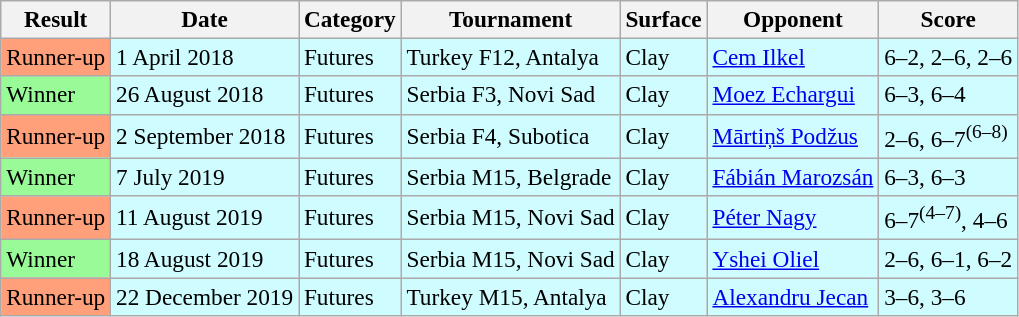<table class="sortable wikitable" style=font-size:97%>
<tr>
<th>Result</th>
<th>Date</th>
<th>Category</th>
<th>Tournament</th>
<th>Surface</th>
<th>Opponent</th>
<th>Score</th>
</tr>
<tr bgcolor=cffcff>
<td bgcolor=FFA07A>Runner-up</td>
<td>1 April 2018</td>
<td>Futures</td>
<td>Turkey F12, Antalya</td>
<td>Clay</td>
<td> <a href='#'>Cem Ilkel</a></td>
<td>6–2, 2–6, 2–6</td>
</tr>
<tr bgcolor=cffcff>
<td bgcolor=98fb98>Winner</td>
<td>26 August 2018</td>
<td>Futures</td>
<td>Serbia F3, Novi Sad</td>
<td>Clay</td>
<td> <a href='#'>Moez Echargui</a></td>
<td>6–3, 6–4</td>
</tr>
<tr bgcolor=cffcff>
<td bgcolor=FFA07A>Runner-up</td>
<td>2 September 2018</td>
<td>Futures</td>
<td>Serbia F4, Subotica</td>
<td>Clay</td>
<td> <a href='#'>Mārtiņš Podžus</a></td>
<td>2–6, 6–7<sup>(6–8)</sup></td>
</tr>
<tr bgcolor=cffcff>
<td bgcolor=98fb98>Winner</td>
<td>7 July 2019</td>
<td>Futures</td>
<td>Serbia M15, Belgrade</td>
<td>Clay</td>
<td> <a href='#'>Fábián Marozsán</a></td>
<td>6–3, 6–3</td>
</tr>
<tr bgcolor=cffcff>
<td bgcolor=FFA07A>Runner-up</td>
<td>11 August 2019</td>
<td>Futures</td>
<td>Serbia M15, Novi Sad</td>
<td>Clay</td>
<td> <a href='#'>Péter Nagy</a></td>
<td>6–7<sup>(4–7)</sup>, 4–6</td>
</tr>
<tr bgcolor=cffcff>
<td bgcolor=98fb98>Winner</td>
<td>18 August 2019</td>
<td>Futures</td>
<td>Serbia M15, Novi Sad</td>
<td>Clay</td>
<td> <a href='#'>Yshei Oliel</a></td>
<td>2–6, 6–1, 6–2</td>
</tr>
<tr bgcolor=cffcff>
<td bgcolor=FFA07A>Runner-up</td>
<td>22 December 2019</td>
<td>Futures</td>
<td>Turkey M15, Antalya</td>
<td>Clay</td>
<td> <a href='#'>Alexandru Jecan</a></td>
<td>3–6, 3–6</td>
</tr>
</table>
